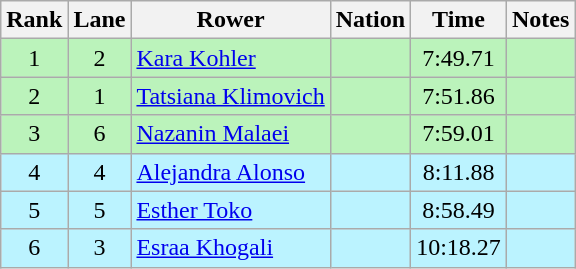<table class="wikitable sortable" style="text-align:center">
<tr>
<th>Rank</th>
<th>Lane</th>
<th>Rower</th>
<th>Nation</th>
<th>Time</th>
<th>Notes</th>
</tr>
<tr bgcolor=bbf3bb>
<td>1</td>
<td>2</td>
<td align=left><a href='#'>Kara Kohler</a></td>
<td align=left></td>
<td>7:49.71</td>
<td></td>
</tr>
<tr bgcolor=bbf3bb>
<td>2</td>
<td>1</td>
<td align=left><a href='#'>Tatsiana Klimovich</a></td>
<td align=left></td>
<td>7:51.86</td>
<td></td>
</tr>
<tr bgcolor=bbf3bb>
<td>3</td>
<td>6</td>
<td align=left><a href='#'>Nazanin Malaei</a></td>
<td align=left></td>
<td>7:59.01</td>
<td></td>
</tr>
<tr bgcolor=bbf3ff>
<td>4</td>
<td>4</td>
<td align=left><a href='#'>Alejandra Alonso</a></td>
<td align=left></td>
<td>8:11.88</td>
<td></td>
</tr>
<tr bgcolor=bbf3ff>
<td>5</td>
<td>5</td>
<td align=left><a href='#'>Esther Toko</a></td>
<td align=left></td>
<td>8:58.49</td>
<td></td>
</tr>
<tr bgcolor=bbf3ff>
<td>6</td>
<td>3</td>
<td align=left><a href='#'>Esraa Khogali</a></td>
<td align=left></td>
<td>10:18.27</td>
<td></td>
</tr>
</table>
